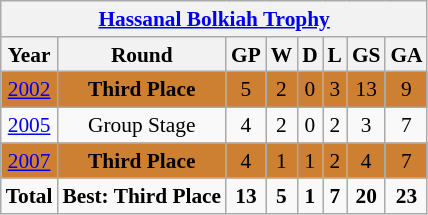<table class="wikitable" style="text-align: center;font-size:89%;">
<tr>
<th colspan=8> <a href='#'>Hassanal Bolkiah Trophy</a> </th>
</tr>
<tr>
<th>Year</th>
<th>Round</th>
<th>GP</th>
<th>W</th>
<th>D</th>
<th>L</th>
<th>GS</th>
<th>GA</th>
</tr>
<tr style="background:#CD7F32;">
<td><a href='#'>2002</a></td>
<td><strong>Third Place</strong></td>
<td>5</td>
<td>2</td>
<td>0</td>
<td>3</td>
<td>13</td>
<td>9</td>
</tr>
<tr>
<td><a href='#'>2005</a></td>
<td>Group Stage</td>
<td>4</td>
<td>2</td>
<td>0</td>
<td>2</td>
<td>3</td>
<td>7</td>
</tr>
<tr style="background:#CD7F32;">
<td><a href='#'>2007</a></td>
<td><strong>Third Place</strong></td>
<td>4</td>
<td>1</td>
<td>1</td>
<td>2</td>
<td>4</td>
<td>7</td>
</tr>
<tr>
<td><strong>Total</strong></td>
<td><strong>Best: Third Place</strong></td>
<td><strong>13</strong></td>
<td><strong>5</strong></td>
<td><strong>1</strong></td>
<td><strong>7</strong></td>
<td><strong>20</strong></td>
<td><strong>23</strong></td>
</tr>
</table>
